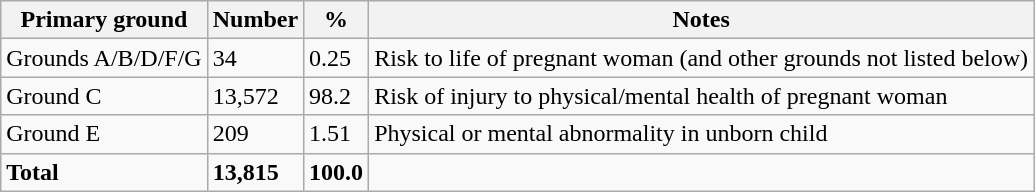<table class="wikitable">
<tr>
<th>Primary ground</th>
<th>Number</th>
<th>%</th>
<th>Notes</th>
</tr>
<tr>
<td>Grounds A/B/D/F/G</td>
<td>34</td>
<td>0.25</td>
<td>Risk to life of pregnant woman (and other grounds not listed below)</td>
</tr>
<tr>
<td>Ground C</td>
<td>13,572</td>
<td>98.2</td>
<td>Risk of injury to physical/mental health of pregnant woman</td>
</tr>
<tr>
<td>Ground E</td>
<td>209</td>
<td>1.51</td>
<td>Physical or mental abnormality in unborn child</td>
</tr>
<tr>
<td><strong>Total</strong></td>
<td><strong>13,815</strong></td>
<td><strong>100.0</strong></td>
<td></td>
</tr>
</table>
